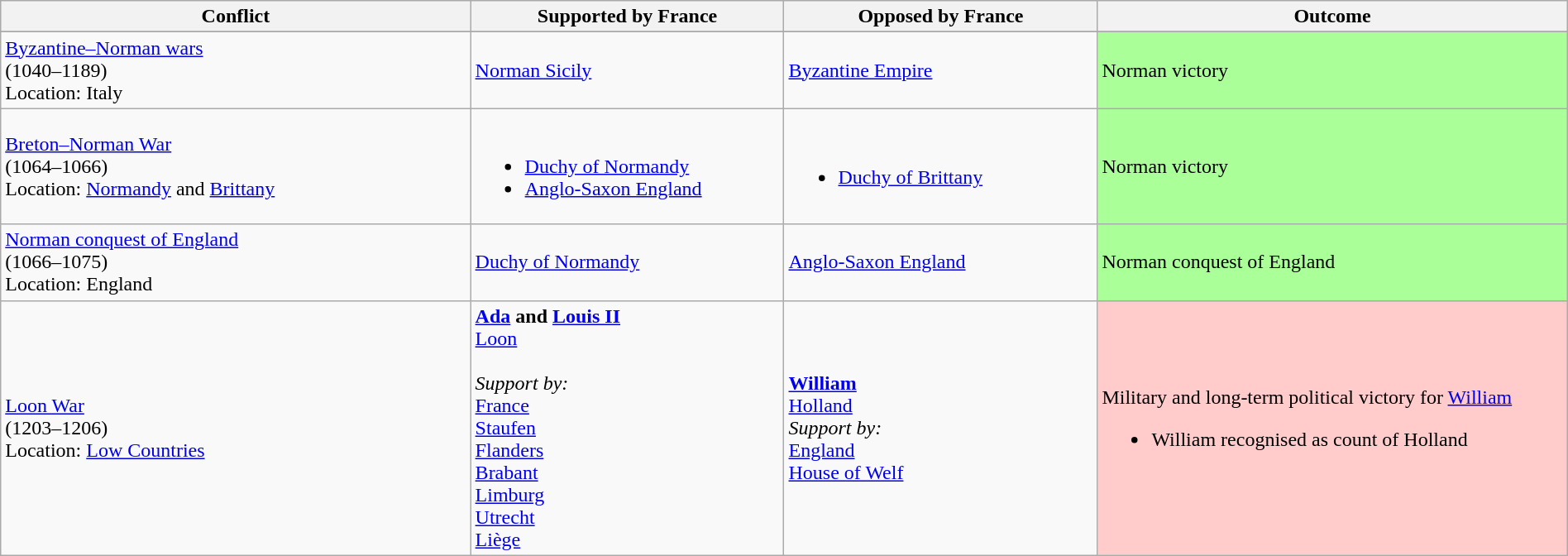<table class="wikitable sortable" width="100%">
<tr>
<th rowspan="1" width=30%>Conflict</th>
<th rowspan="1" width=20%>Supported by France</th>
<th rowspan="1" width=20%>Opposed by France</th>
<th rowspan="1" width=30%>Outcome</th>
</tr>
<tr>
</tr>
<tr>
<td><a href='#'>Byzantine–Norman wars</a><br>(1040–1189)<br>Location: Italy</td>
<td><a href='#'>Norman Sicily</a></td>
<td><a href='#'>Byzantine Empire</a></td>
<td bgcolor="#AF9">Norman victory</td>
</tr>
<tr>
<td><a href='#'>Breton–Norman War</a><br>(1064–1066)<br>Location: <a href='#'>Normandy</a> and <a href='#'>Brittany</a></td>
<td><br><ul><li><a href='#'>Duchy of Normandy</a></li><li><a href='#'>Anglo-Saxon England</a></li></ul></td>
<td><br><ul><li><a href='#'>Duchy of Brittany</a></li></ul></td>
<td bgcolor="#AF9">Norman victory</td>
</tr>
<tr>
<td><a href='#'>Norman conquest of England</a><br>(1066–1075)<br>Location: England</td>
<td><a href='#'>Duchy of Normandy</a></td>
<td><a href='#'>Anglo-Saxon England</a></td>
<td bgcolor="#AF9">Norman conquest of England</td>
</tr>
<tr>
<td><a href='#'>Loon War</a><br>(1203–1206)<br>Location: <a href='#'>Low Countries</a></td>
<td><strong><a href='#'>Ada</a> and <a href='#'>Louis II</a></strong><br> <a href='#'>Loon</a><br><br>
<em>Support by:</em><br> <a href='#'>France</a><br> <a href='#'>Staufen</a><br> <a href='#'>Flanders</a><br>
 <a href='#'>Brabant</a><br> <a href='#'>Limburg</a><br> <a href='#'>Utrecht</a><br> <a href='#'>Liège</a>
</td>
<td><strong><a href='#'>William</a></strong><br> <a href='#'>Holland</a><br><em>Support by:</em><br> <a href='#'>England</a><br> <a href='#'>House of Welf</a></td>
<td bgcolor="#FFCCCB">Military and long-term political victory for <a href='#'>William</a><br><ul><li>William recognised as count of Holland</li></ul></td>
</tr>
</table>
